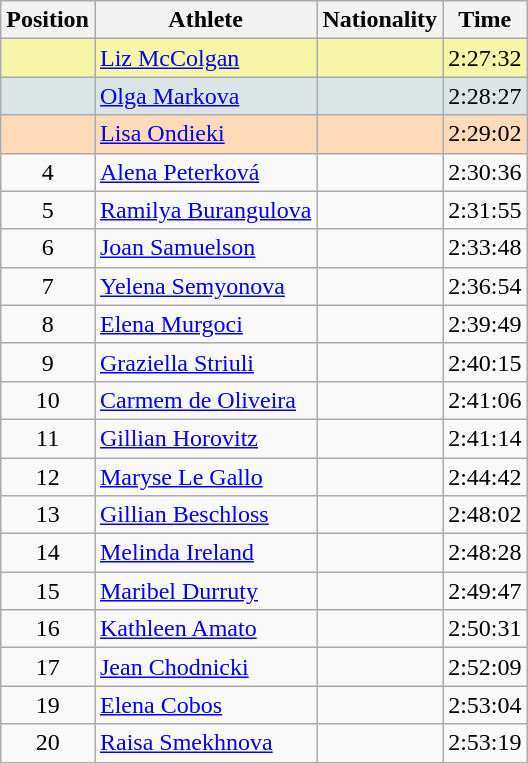<table class="wikitable sortable">
<tr>
<th>Position</th>
<th>Athlete</th>
<th>Nationality</th>
<th>Time</th>
</tr>
<tr bgcolor=#F7F6A8>
<td align=center></td>
<td><a href='#'>Liz McColgan</a></td>
<td></td>
<td>2:27:32</td>
</tr>
<tr bgcolor=#DCE5E5>
<td align=center></td>
<td><a href='#'>Olga Markova</a></td>
<td></td>
<td>2:28:27</td>
</tr>
<tr bgcolor=#FFDAB9>
<td align=center></td>
<td><a href='#'>Lisa Ondieki</a></td>
<td></td>
<td>2:29:02</td>
</tr>
<tr>
<td align=center>4</td>
<td><a href='#'>Alena Peterková</a></td>
<td></td>
<td>2:30:36</td>
</tr>
<tr>
<td align=center>5</td>
<td><a href='#'>Ramilya Burangulova</a></td>
<td></td>
<td>2:31:55</td>
</tr>
<tr>
<td align=center>6</td>
<td><a href='#'>Joan Samuelson</a></td>
<td></td>
<td>2:33:48</td>
</tr>
<tr>
<td align=center>7</td>
<td><a href='#'>Yelena Semyonova</a></td>
<td></td>
<td>2:36:54</td>
</tr>
<tr>
<td align=center>8</td>
<td><a href='#'>Elena Murgoci</a></td>
<td></td>
<td>2:39:49</td>
</tr>
<tr>
<td align=center>9</td>
<td><a href='#'>Graziella Striuli</a></td>
<td></td>
<td>2:40:15</td>
</tr>
<tr>
<td align=center>10</td>
<td><a href='#'>Carmem de Oliveira</a></td>
<td></td>
<td>2:41:06</td>
</tr>
<tr>
<td align=center>11</td>
<td><a href='#'>Gillian Horovitz</a></td>
<td></td>
<td>2:41:14</td>
</tr>
<tr>
<td align=center>12</td>
<td><a href='#'>Maryse Le Gallo</a></td>
<td></td>
<td>2:44:42</td>
</tr>
<tr>
<td align=center>13</td>
<td><a href='#'>Gillian Beschloss</a></td>
<td></td>
<td>2:48:02</td>
</tr>
<tr>
<td align=center>14</td>
<td><a href='#'>Melinda Ireland</a></td>
<td></td>
<td>2:48:28</td>
</tr>
<tr>
<td align=center>15</td>
<td><a href='#'>Maribel Durruty</a></td>
<td></td>
<td>2:49:47</td>
</tr>
<tr>
<td align=center>16</td>
<td><a href='#'>Kathleen Amato</a></td>
<td></td>
<td>2:50:31</td>
</tr>
<tr>
<td align=center>17</td>
<td><a href='#'>Jean Chodnicki</a></td>
<td></td>
<td>2:52:09</td>
</tr>
<tr>
<td align=center>19</td>
<td><a href='#'>Elena Cobos</a></td>
<td></td>
<td>2:53:04</td>
</tr>
<tr>
<td align=center>20</td>
<td><a href='#'>Raisa Smekhnova</a></td>
<td></td>
<td>2:53:19</td>
</tr>
</table>
